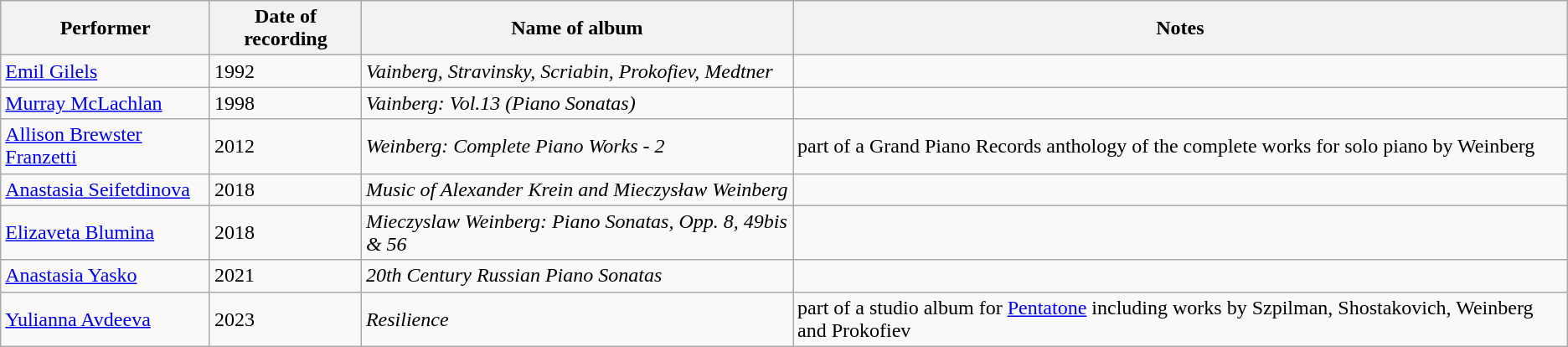<table class="wikitable">
<tr>
<th>Performer</th>
<th>Date of recording</th>
<th>Name of album</th>
<th>Notes</th>
</tr>
<tr>
<td><a href='#'>Emil Gilels</a></td>
<td>1992</td>
<td><em>Vainberg, Stravinsky, Scriabin, Prokofiev, Medtner</em></td>
<td></td>
</tr>
<tr>
<td><a href='#'>Murray McLachlan</a></td>
<td>1998</td>
<td><em>Vainberg: Vol.13 (Piano Sonatas)</em></td>
<td></td>
</tr>
<tr>
<td><a href='#'>Allison Brewster Franzetti</a></td>
<td>2012</td>
<td><em>Weinberg: Complete Piano Works - 2</em></td>
<td>part of a Grand Piano Records anthology of the complete works for solo piano by Weinberg</td>
</tr>
<tr>
<td><a href='#'>Anastasia Seifetdinova</a></td>
<td>2018</td>
<td><em>Music of Alexander Krein and Mieczysław Weinberg</em></td>
<td></td>
</tr>
<tr>
<td><a href='#'>Elizaveta Blumina</a></td>
<td>2018</td>
<td><em>Mieczyslaw Weinberg: Piano Sonatas, Opp. 8, 49bis & 56</em></td>
<td></td>
</tr>
<tr>
<td><a href='#'>Anastasia Yasko</a></td>
<td>2021</td>
<td><em>20th Century Russian Piano Sonatas</em></td>
<td></td>
</tr>
<tr>
<td><a href='#'>Yulianna Avdeeva</a></td>
<td>2023</td>
<td><em>Resilience</em></td>
<td>part of a studio album for <a href='#'>Pentatone</a> including works by Szpilman, Shostakovich, Weinberg and Prokofiev</td>
</tr>
</table>
